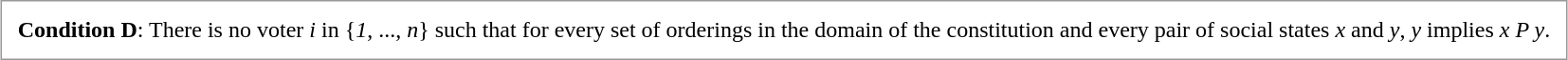<table style="border:1px solid #999; text-align:leftcenter; margin: auto;" cellspacing="10">
<tr>
<td><strong>Condition D</strong>:  There is no voter <em>i</em> in {<em>1</em>, ..., <em>n</em>} such that for every set of orderings in the domain of the constitution and every pair of social states <em>x</em> and <em>y</em>, <em> y</em> implies <em>x P y</em>.</td>
</tr>
</table>
